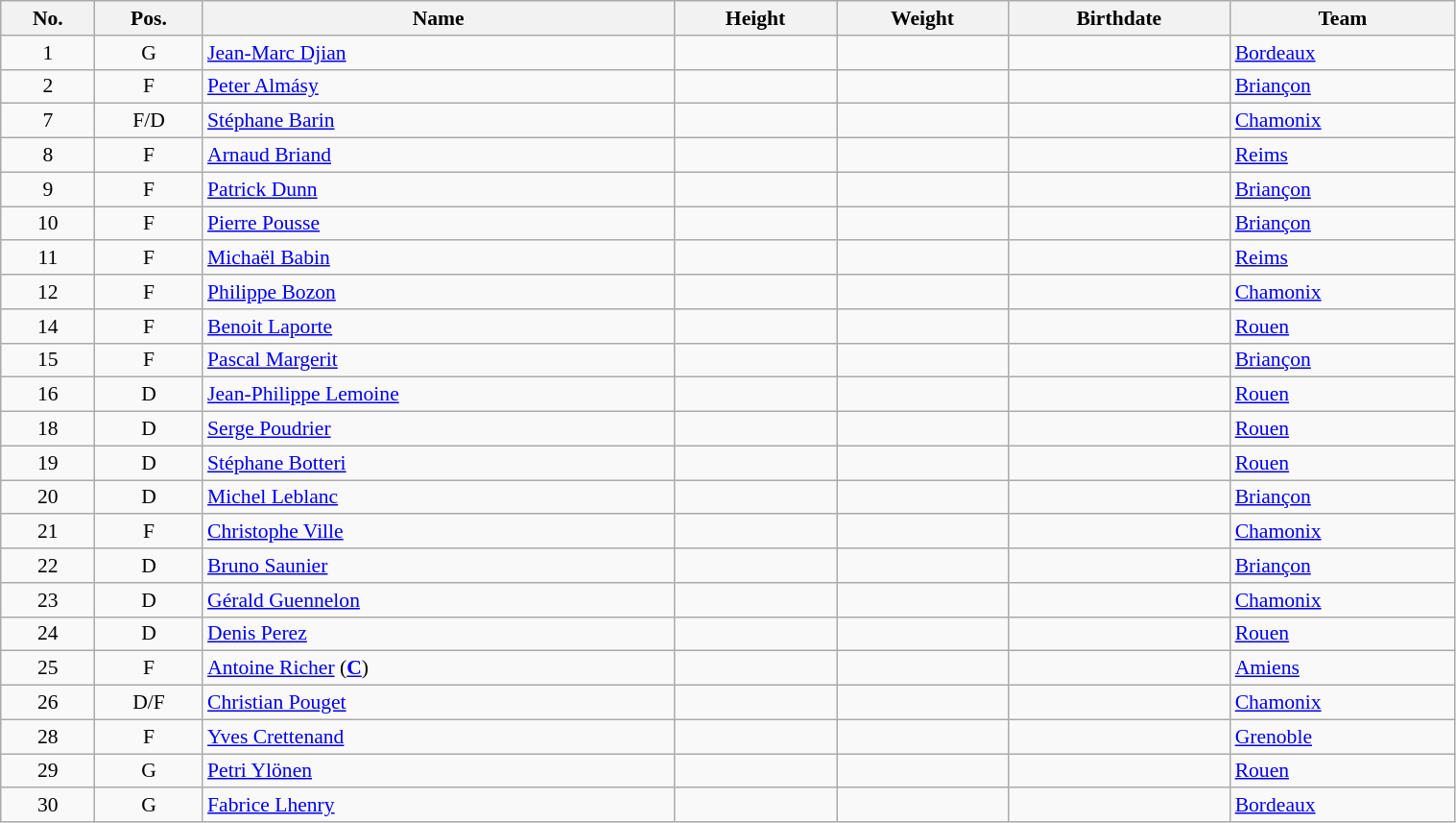<table class="wikitable sortable" width="80%" style="font-size: 90%; text-align: center;">
<tr>
<th>No.</th>
<th>Pos.</th>
<th>Name</th>
<th>Height</th>
<th>Weight</th>
<th>Birthdate</th>
<th>Team</th>
</tr>
<tr>
<td>1</td>
<td>G</td>
<td style="text-align:left;"><a href='#'>Jean-Marc Djian</a></td>
<td></td>
<td></td>
<td style="text-align:right;"></td>
<td style="text-align:left;"> <a href='#'>Bordeaux</a></td>
</tr>
<tr>
<td>2</td>
<td>F</td>
<td style="text-align:left;"><a href='#'>Peter Almásy</a></td>
<td></td>
<td></td>
<td style="text-align:right;"></td>
<td style="text-align:left;"> <a href='#'>Briançon</a></td>
</tr>
<tr>
<td>7</td>
<td>F/D</td>
<td style="text-align:left;"><a href='#'>Stéphane Barin</a></td>
<td></td>
<td></td>
<td style="text-align:right;"></td>
<td style="text-align:left;"> <a href='#'>Chamonix</a></td>
</tr>
<tr>
<td>8</td>
<td>F</td>
<td style="text-align:left;"><a href='#'>Arnaud Briand</a></td>
<td></td>
<td></td>
<td style="text-align:right;"></td>
<td style="text-align:left;"> <a href='#'>Reims</a></td>
</tr>
<tr>
<td>9</td>
<td>F</td>
<td style="text-align:left;"><a href='#'>Patrick Dunn</a></td>
<td></td>
<td></td>
<td style="text-align:right;"></td>
<td style="text-align:left;"> <a href='#'>Briançon</a></td>
</tr>
<tr>
<td>10</td>
<td>F</td>
<td style="text-align:left;"><a href='#'>Pierre Pousse</a></td>
<td></td>
<td></td>
<td style="text-align:right;"></td>
<td style="text-align:left;"> <a href='#'>Briançon</a></td>
</tr>
<tr>
<td>11</td>
<td>F</td>
<td style="text-align:left;"><a href='#'>Michaël Babin</a></td>
<td></td>
<td></td>
<td style="text-align:right;"></td>
<td style="text-align:left;"> <a href='#'>Reims</a></td>
</tr>
<tr>
<td>12</td>
<td>F</td>
<td style="text-align:left;"><a href='#'>Philippe Bozon</a></td>
<td></td>
<td></td>
<td style="text-align:right;"></td>
<td style="text-align:left;"> <a href='#'>Chamonix</a></td>
</tr>
<tr>
<td>14</td>
<td>F</td>
<td style="text-align:left;"><a href='#'>Benoit Laporte</a></td>
<td></td>
<td></td>
<td style="text-align:right;"></td>
<td style="text-align:left;"> <a href='#'>Rouen</a></td>
</tr>
<tr>
<td>15</td>
<td>F</td>
<td style="text-align:left;"><a href='#'>Pascal Margerit</a></td>
<td></td>
<td></td>
<td style="text-align:right;"></td>
<td style="text-align:left;"> <a href='#'>Briançon</a></td>
</tr>
<tr>
<td>16</td>
<td>D</td>
<td style="text-align:left;"><a href='#'>Jean-Philippe Lemoine</a></td>
<td></td>
<td></td>
<td style="text-align:right;"></td>
<td style="text-align:left;"> <a href='#'>Rouen</a></td>
</tr>
<tr>
<td>18</td>
<td>D</td>
<td style="text-align:left;"><a href='#'>Serge Poudrier</a></td>
<td></td>
<td></td>
<td style="text-align:right;"></td>
<td style="text-align:left;"> <a href='#'>Rouen</a></td>
</tr>
<tr>
<td>19</td>
<td>D</td>
<td style="text-align:left;"><a href='#'>Stéphane Botteri</a></td>
<td></td>
<td></td>
<td style="text-align:right;"></td>
<td style="text-align:left;"> <a href='#'>Rouen</a></td>
</tr>
<tr>
<td>20</td>
<td>D</td>
<td style="text-align:left;"><a href='#'>Michel Leblanc</a></td>
<td></td>
<td></td>
<td style="text-align:right;"></td>
<td style="text-align:left;"> <a href='#'>Briançon</a></td>
</tr>
<tr>
<td>21</td>
<td>F</td>
<td style="text-align:left;"><a href='#'>Christophe Ville</a></td>
<td></td>
<td></td>
<td style="text-align:right;"></td>
<td style="text-align:left;"> <a href='#'>Chamonix</a></td>
</tr>
<tr>
<td>22</td>
<td>D</td>
<td style="text-align:left;"><a href='#'>Bruno Saunier</a></td>
<td></td>
<td></td>
<td style="text-align:right;"></td>
<td style="text-align:left;"> <a href='#'>Briançon</a></td>
</tr>
<tr>
<td>23</td>
<td>D</td>
<td style="text-align:left;"><a href='#'>Gérald Guennelon</a></td>
<td></td>
<td></td>
<td style="text-align:right;"></td>
<td style="text-align:left;"> <a href='#'>Chamonix</a></td>
</tr>
<tr>
<td>24</td>
<td>D</td>
<td style="text-align:left;"><a href='#'>Denis Perez</a></td>
<td></td>
<td></td>
<td style="text-align:right;"></td>
<td style="text-align:left;"> <a href='#'>Rouen</a></td>
</tr>
<tr>
<td>25</td>
<td>F</td>
<td style="text-align:left;"><a href='#'>Antoine Richer</a> (<strong><a href='#'>C</a></strong>)</td>
<td></td>
<td></td>
<td style="text-align:right;"></td>
<td style="text-align:left;"> <a href='#'>Amiens</a></td>
</tr>
<tr>
<td>26</td>
<td>D/F</td>
<td style="text-align:left;"><a href='#'>Christian Pouget</a></td>
<td></td>
<td></td>
<td style="text-align:right;"></td>
<td style="text-align:left;"> <a href='#'>Chamonix</a></td>
</tr>
<tr>
<td>28</td>
<td>F</td>
<td style="text-align:left;"><a href='#'>Yves Crettenand</a></td>
<td></td>
<td></td>
<td style="text-align:right;"></td>
<td style="text-align:left;"> <a href='#'>Grenoble</a></td>
</tr>
<tr>
<td>29</td>
<td>G</td>
<td style="text-align:left;"><a href='#'>Petri Ylönen</a></td>
<td></td>
<td></td>
<td style="text-align:right;"></td>
<td style="text-align:left;"> <a href='#'>Rouen</a></td>
</tr>
<tr>
<td>30</td>
<td>G</td>
<td style="text-align:left;"><a href='#'>Fabrice Lhenry</a></td>
<td></td>
<td></td>
<td style="text-align:right;"></td>
<td style="text-align:left;"> <a href='#'>Bordeaux</a></td>
</tr>
</table>
